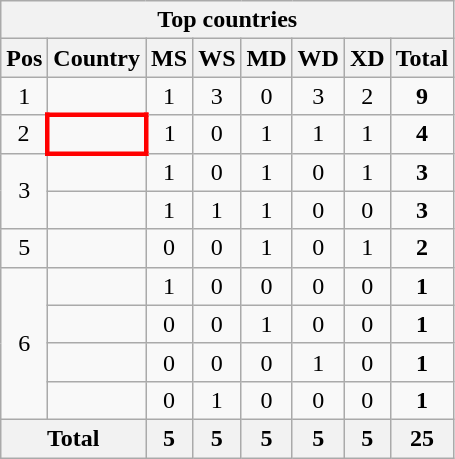<table class="wikitable" style="text-align:center">
<tr>
<th colspan="10">Top countries</th>
</tr>
<tr>
<th>Pos</th>
<th>Country</th>
<th>MS</th>
<th>WS</th>
<th>MD</th>
<th>WD</th>
<th>XD</th>
<th>Total</th>
</tr>
<tr>
<td>1</td>
<td align="left"></td>
<td>1</td>
<td>3</td>
<td>0</td>
<td>3</td>
<td>2</td>
<td><strong>9</strong></td>
</tr>
<tr>
<td>2</td>
<td style="border: 3px solid red" align="left"><strong></strong></td>
<td>1</td>
<td>0</td>
<td>1</td>
<td>1</td>
<td>1</td>
<td><strong>4</strong></td>
</tr>
<tr>
<td rowspan="2">3</td>
<td align="left"></td>
<td>1</td>
<td>0</td>
<td>1</td>
<td>0</td>
<td>1</td>
<td><strong>3</strong></td>
</tr>
<tr>
<td align="left"></td>
<td>1</td>
<td>1</td>
<td>1</td>
<td>0</td>
<td>0</td>
<td><strong>3</strong></td>
</tr>
<tr>
<td>5</td>
<td align="left"></td>
<td>0</td>
<td>0</td>
<td>1</td>
<td>0</td>
<td>1</td>
<td><strong>2</strong></td>
</tr>
<tr>
<td rowspan="4">6</td>
<td align="left"></td>
<td>1</td>
<td>0</td>
<td>0</td>
<td>0</td>
<td>0</td>
<td><strong>1</strong></td>
</tr>
<tr>
<td align="left"></td>
<td>0</td>
<td>0</td>
<td>1</td>
<td>0</td>
<td>0</td>
<td><strong>1</strong></td>
</tr>
<tr>
<td align="left"></td>
<td>0</td>
<td>0</td>
<td>0</td>
<td>1</td>
<td>0</td>
<td><strong>1</strong></td>
</tr>
<tr>
<td align="left"></td>
<td>0</td>
<td>1</td>
<td>0</td>
<td>0</td>
<td>0</td>
<td><strong>1</strong></td>
</tr>
<tr>
<th colspan="2">Total</th>
<th>5</th>
<th>5</th>
<th>5</th>
<th>5</th>
<th>5</th>
<th>25</th>
</tr>
</table>
